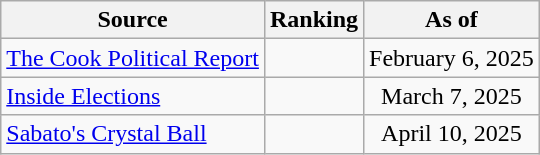<table class="wikitable" style="text-align:center">
<tr>
<th>Source</th>
<th>Ranking</th>
<th>As of</th>
</tr>
<tr>
<td align=left><a href='#'>The Cook Political Report</a></td>
<td></td>
<td>February 6, 2025</td>
</tr>
<tr>
<td align=left><a href='#'>Inside Elections</a></td>
<td></td>
<td>March 7, 2025</td>
</tr>
<tr>
<td align=left><a href='#'>Sabato's Crystal Ball</a></td>
<td></td>
<td>April 10, 2025</td>
</tr>
</table>
